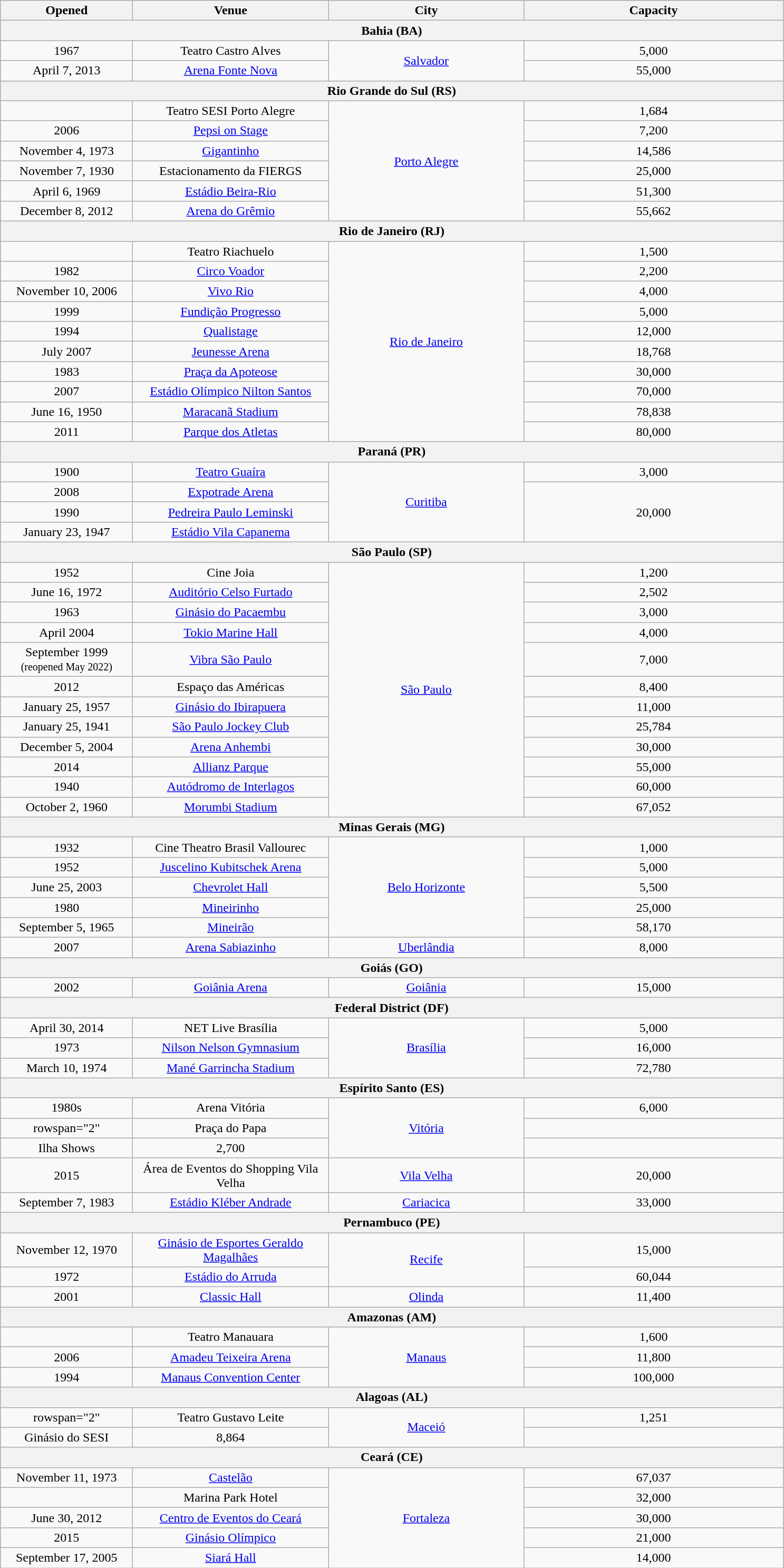<table class="wikitable" style="text-align:center;">
<tr>
<th scope="col" style="width:10em;">Opened</th>
<th scope="col" style="width:15em;">Venue</th>
<th scope="col" style="width:15em;">City</th>
<th scope="col" style="width:20em;">Capacity</th>
</tr>
<tr>
<th colspan="4">Bahia (BA)</th>
</tr>
<tr>
<td>1967</td>
<td>Teatro Castro Alves</td>
<td rowspan="2"><a href='#'>Salvador</a></td>
<td>5,000</td>
</tr>
<tr>
<td>April 7, 2013</td>
<td><a href='#'>Arena Fonte Nova</a></td>
<td>55,000</td>
</tr>
<tr>
<th colspan="4">Rio Grande do Sul (RS)</th>
</tr>
<tr>
<td></td>
<td>Teatro SESI Porto Alegre</td>
<td rowspan="6"><a href='#'>Porto Alegre</a></td>
<td>1,684</td>
</tr>
<tr>
<td>2006</td>
<td><a href='#'>Pepsi on Stage</a></td>
<td>7,200</td>
</tr>
<tr>
<td>November 4, 1973</td>
<td><a href='#'>Gigantinho</a></td>
<td>14,586</td>
</tr>
<tr>
<td>November 7, 1930</td>
<td>Estacionamento da FIERGS</td>
<td>25,000</td>
</tr>
<tr>
<td>April 6, 1969</td>
<td><a href='#'>Estádio Beira-Rio</a></td>
<td>51,300</td>
</tr>
<tr>
<td>December 8, 2012</td>
<td><a href='#'>Arena do Grêmio</a></td>
<td>55,662</td>
</tr>
<tr>
<th colspan="4">Rio de Janeiro (RJ)</th>
</tr>
<tr>
<td></td>
<td>Teatro Riachuelo</td>
<td rowspan="10"><a href='#'>Rio de Janeiro</a></td>
<td>1,500</td>
</tr>
<tr>
<td>1982</td>
<td><a href='#'>Circo Voador</a></td>
<td>2,200</td>
</tr>
<tr>
<td>November 10, 2006</td>
<td><a href='#'>Vivo Rio</a></td>
<td>4,000</td>
</tr>
<tr>
<td>1999</td>
<td><a href='#'>Fundição Progresso</a></td>
<td>5,000</td>
</tr>
<tr>
<td>1994</td>
<td><a href='#'>Qualistage</a></td>
<td>12,000</td>
</tr>
<tr>
<td>July 2007</td>
<td><a href='#'>Jeunesse Arena</a></td>
<td>18,768</td>
</tr>
<tr>
<td>1983</td>
<td><a href='#'>Praça da Apoteose</a></td>
<td>30,000</td>
</tr>
<tr>
<td>2007</td>
<td><a href='#'>Estádio Olímpico Nilton Santos</a></td>
<td>70,000</td>
</tr>
<tr>
<td>June 16, 1950</td>
<td><a href='#'>Maracanã Stadium</a></td>
<td>78,838</td>
</tr>
<tr>
<td>2011</td>
<td><a href='#'>Parque dos Atletas</a></td>
<td>80,000</td>
</tr>
<tr>
<th colspan="4">Paraná (PR)</th>
</tr>
<tr>
<td>1900</td>
<td><a href='#'>Teatro Guaíra</a></td>
<td rowspan="4"><a href='#'>Curitiba</a></td>
<td>3,000</td>
</tr>
<tr>
<td>2008</td>
<td><a href='#'>Expotrade Arena</a></td>
<td rowspan="3">20,000</td>
</tr>
<tr>
<td>1990</td>
<td><a href='#'>Pedreira Paulo Leminski</a></td>
</tr>
<tr>
<td>January 23, 1947</td>
<td><a href='#'>Estádio Vila Capanema</a></td>
</tr>
<tr>
<th colspan="4">São Paulo (SP)</th>
</tr>
<tr>
<td>1952</td>
<td>Cine Joia</td>
<td rowspan="12"><a href='#'>São Paulo</a></td>
<td>1,200</td>
</tr>
<tr>
<td>June 16, 1972</td>
<td><a href='#'>Auditório Celso Furtado</a></td>
<td>2,502</td>
</tr>
<tr>
<td>1963</td>
<td><a href='#'>Ginásio do Pacaembu</a></td>
<td>3,000</td>
</tr>
<tr>
<td>April 2004</td>
<td><a href='#'>Tokio Marine Hall</a></td>
<td>4,000</td>
</tr>
<tr>
<td>September 1999 <small>(reopened May 2022)</small></td>
<td><a href='#'>Vibra São Paulo</a></td>
<td>7,000</td>
</tr>
<tr>
<td>2012</td>
<td>Espaço das Américas</td>
<td>8,400</td>
</tr>
<tr>
<td>January 25, 1957</td>
<td><a href='#'>Ginásio do Ibirapuera</a></td>
<td>11,000</td>
</tr>
<tr>
<td>January 25, 1941</td>
<td><a href='#'>São Paulo Jockey Club</a></td>
<td>25,784</td>
</tr>
<tr>
<td>December 5, 2004</td>
<td><a href='#'>Arena Anhembi</a></td>
<td>30,000</td>
</tr>
<tr>
<td>2014</td>
<td><a href='#'>Allianz Parque</a></td>
<td>55,000</td>
</tr>
<tr>
<td>1940</td>
<td><a href='#'>Autódromo de Interlagos</a></td>
<td>60,000</td>
</tr>
<tr>
<td>October 2, 1960</td>
<td><a href='#'>Morumbi Stadium</a></td>
<td>67,052</td>
</tr>
<tr>
<th colspan="4">Minas Gerais (MG)</th>
</tr>
<tr>
<td>1932</td>
<td>Cine Theatro Brasil Vallourec</td>
<td rowspan="5"><a href='#'>Belo Horizonte</a></td>
<td>1,000</td>
</tr>
<tr>
<td>1952</td>
<td><a href='#'>Juscelino Kubitschek Arena</a></td>
<td>5,000</td>
</tr>
<tr>
<td>June 25, 2003</td>
<td><a href='#'>Chevrolet Hall</a></td>
<td>5,500</td>
</tr>
<tr>
<td>1980</td>
<td><a href='#'>Mineirinho</a></td>
<td>25,000</td>
</tr>
<tr>
<td>September 5, 1965</td>
<td><a href='#'>Mineirão</a></td>
<td>58,170</td>
</tr>
<tr>
<td>2007</td>
<td><a href='#'>Arena Sabiazinho</a></td>
<td><a href='#'>Uberlândia</a></td>
<td>8,000</td>
</tr>
<tr>
<th colspan="4">Goiás (GO)</th>
</tr>
<tr>
<td>2002</td>
<td><a href='#'>Goiânia Arena</a></td>
<td><a href='#'>Goiânia</a></td>
<td>15,000</td>
</tr>
<tr>
<th colspan="4">Federal District (DF)</th>
</tr>
<tr>
<td>April 30, 2014</td>
<td>NET Live Brasília</td>
<td rowspan="3"><a href='#'>Brasília</a></td>
<td>5,000</td>
</tr>
<tr>
<td>1973</td>
<td><a href='#'>Nilson Nelson Gymnasium</a></td>
<td>16,000</td>
</tr>
<tr>
<td>March 10, 1974</td>
<td><a href='#'>Mané Garrincha Stadium</a></td>
<td>72,780</td>
</tr>
<tr>
<th colspan="4">Espírito Santo (ES)</th>
</tr>
<tr>
<td>1980s</td>
<td>Arena Vitória</td>
<td rowspan="3"><a href='#'>Vitória</a></td>
<td>6,000</td>
</tr>
<tr>
<td>rowspan="2" </td>
<td>Praça do Papa</td>
<td></td>
</tr>
<tr>
<td>Ilha Shows</td>
<td>2,700</td>
</tr>
<tr>
<td>2015</td>
<td>Área de Eventos do Shopping Vila Velha</td>
<td><a href='#'>Vila Velha</a></td>
<td>20,000</td>
</tr>
<tr>
<td>September 7, 1983</td>
<td><a href='#'>Estádio Kléber Andrade</a></td>
<td><a href='#'>Cariacica</a></td>
<td>33,000</td>
</tr>
<tr>
<th colspan="4">Pernambuco (PE)</th>
</tr>
<tr>
<td>November 12, 1970</td>
<td><a href='#'>Ginásio de Esportes Geraldo Magalhães</a></td>
<td rowspan="2"><a href='#'>Recife</a></td>
<td>15,000</td>
</tr>
<tr>
<td>1972</td>
<td><a href='#'>Estádio do Arruda</a></td>
<td>60,044</td>
</tr>
<tr>
<td>2001</td>
<td><a href='#'>Classic Hall</a></td>
<td><a href='#'>Olinda</a></td>
<td>11,400</td>
</tr>
<tr>
<th colspan="4">Amazonas (AM)</th>
</tr>
<tr>
<td></td>
<td>Teatro Manauara</td>
<td rowspan="3"><a href='#'>Manaus</a></td>
<td>1,600</td>
</tr>
<tr>
<td>2006</td>
<td><a href='#'>Amadeu Teixeira Arena</a></td>
<td>11,800</td>
</tr>
<tr>
<td>1994</td>
<td><a href='#'>Manaus Convention Center</a></td>
<td>100,000</td>
</tr>
<tr>
<th colspan="4">Alagoas (AL)</th>
</tr>
<tr>
<td>rowspan="2" </td>
<td>Teatro Gustavo Leite</td>
<td rowspan="2"><a href='#'>Maceió</a></td>
<td>1,251</td>
</tr>
<tr>
<td>Ginásio do SESI</td>
<td>8,864</td>
</tr>
<tr>
<th colspan="4">Ceará (CE)</th>
</tr>
<tr>
<td>November 11, 1973</td>
<td><a href='#'>Castelão</a></td>
<td rowspan="5"><a href='#'>Fortaleza</a></td>
<td>67,037</td>
</tr>
<tr>
<td></td>
<td>Marina Park Hotel</td>
<td>32,000</td>
</tr>
<tr>
<td>June 30, 2012</td>
<td><a href='#'>Centro de Eventos do Ceará</a></td>
<td>30,000</td>
</tr>
<tr>
<td>2015</td>
<td><a href='#'>Ginásio Olímpico</a></td>
<td>21,000</td>
</tr>
<tr>
<td>September 17, 2005</td>
<td><a href='#'>Siará Hall</a></td>
<td>14,000</td>
</tr>
</table>
